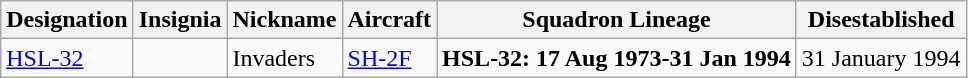<table class="wikitable">
<tr>
<th>Designation</th>
<th>Insignia</th>
<th>Nickname</th>
<th>Aircraft</th>
<th>Squadron Lineage</th>
<th>Disestablished</th>
</tr>
<tr>
<td><a href='#'>HSL-32</a></td>
<td></td>
<td>Invaders</td>
<td><a href='#'>SH-2F</a></td>
<td style="white-space: nowrap;"><strong>HSL-32: 17 Aug 1973-31 Jan 1994</strong></td>
<td>31 January 1994</td>
</tr>
</table>
